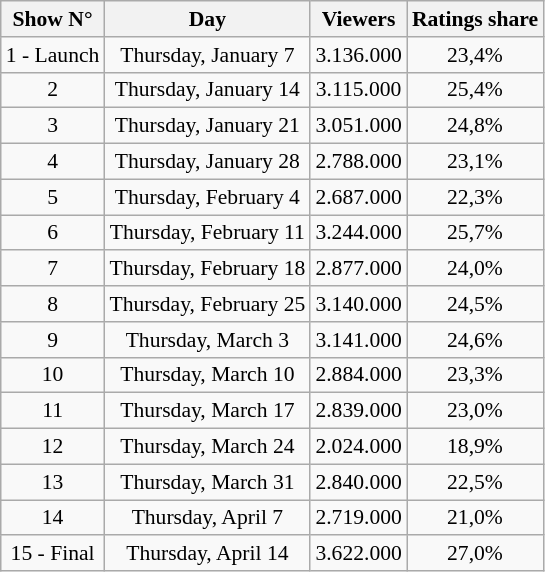<table class="wikitable sortable centre" style="text-align:center;font-size:90%">
<tr>
<th>Show N°</th>
<th>Day</th>
<th>Viewers</th>
<th>Ratings share</th>
</tr>
<tr>
<td>1 - Launch</td>
<td>Thursday, January 7</td>
<td>3.136.000</td>
<td>23,4%</td>
</tr>
<tr>
<td>2</td>
<td>Thursday, January 14</td>
<td>3.115.000</td>
<td>25,4%</td>
</tr>
<tr>
<td>3</td>
<td>Thursday, January 21</td>
<td>3.051.000</td>
<td>24,8%</td>
</tr>
<tr>
<td>4</td>
<td>Thursday, January 28</td>
<td>2.788.000</td>
<td>23,1%</td>
</tr>
<tr>
<td>5</td>
<td>Thursday, February 4</td>
<td>2.687.000</td>
<td>22,3%</td>
</tr>
<tr>
<td>6</td>
<td>Thursday, February 11</td>
<td>3.244.000</td>
<td>25,7%</td>
</tr>
<tr>
<td>7</td>
<td>Thursday, February 18</td>
<td>2.877.000</td>
<td>24,0%</td>
</tr>
<tr>
<td>8</td>
<td>Thursday, February 25</td>
<td>3.140.000</td>
<td>24,5%</td>
</tr>
<tr>
<td>9</td>
<td>Thursday, March 3</td>
<td>3.141.000</td>
<td>24,6%</td>
</tr>
<tr>
<td>10</td>
<td>Thursday, March 10</td>
<td>2.884.000</td>
<td>23,3%</td>
</tr>
<tr>
<td>11</td>
<td>Thursday, March 17</td>
<td>2.839.000</td>
<td>23,0%</td>
</tr>
<tr>
<td>12</td>
<td>Thursday, March 24</td>
<td>2.024.000</td>
<td>18,9%</td>
</tr>
<tr>
<td>13</td>
<td>Thursday, March 31</td>
<td>2.840.000</td>
<td>22,5%</td>
</tr>
<tr>
<td>14</td>
<td>Thursday, April 7</td>
<td>2.719.000</td>
<td>21,0%</td>
</tr>
<tr>
<td>15 - Final</td>
<td>Thursday, April 14</td>
<td>3.622.000</td>
<td>27,0%</td>
</tr>
</table>
